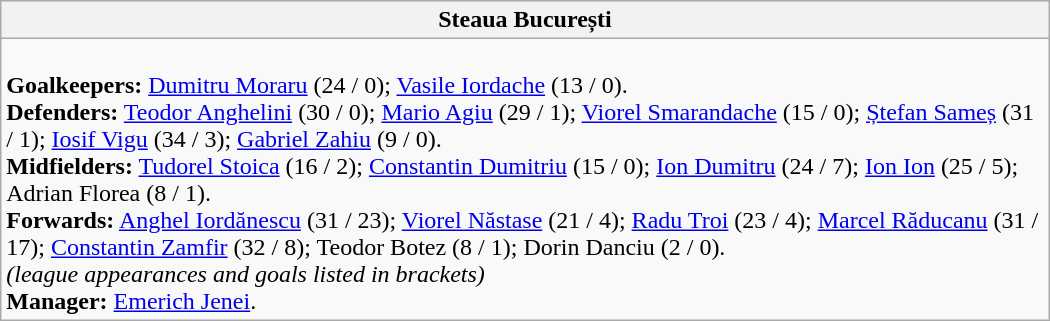<table class="wikitable" style="width:700px">
<tr>
<th>Steaua București</th>
</tr>
<tr>
<td><br><strong>Goalkeepers:</strong> <a href='#'>Dumitru Moraru</a> (24 / 0); <a href='#'>Vasile Iordache</a> (13 / 0).<br>
<strong>Defenders:</strong> <a href='#'>Teodor Anghelini</a> (30 / 0); <a href='#'>Mario Agiu</a> (29 / 1); <a href='#'>Viorel Smarandache</a> (15 / 0); <a href='#'>Ștefan Sameș</a> (31 / 1); <a href='#'>Iosif Vigu</a> (34 / 3); <a href='#'>Gabriel Zahiu</a> (9 / 0).<br>
<strong>Midfielders:</strong>  <a href='#'>Tudorel Stoica</a> (16 / 2); <a href='#'>Constantin Dumitriu</a> (15 / 0); <a href='#'>Ion Dumitru</a> (24 / 7); <a href='#'>Ion Ion</a> (25 / 5); Adrian Florea (8 / 1).<br>
<strong>Forwards:</strong> <a href='#'>Anghel Iordănescu</a> (31 / 23); <a href='#'>Viorel Năstase</a> (21 / 4); <a href='#'>Radu Troi</a> (23 / 4); <a href='#'>Marcel Răducanu</a> (31 / 17); <a href='#'>Constantin Zamfir</a> (32 / 8); Teodor Botez (8 / 1); Dorin Danciu (2 / 0).
<br><em>(league appearances and goals listed in brackets)</em><br><strong>Manager:</strong> <a href='#'>Emerich Jenei</a>.</td>
</tr>
</table>
